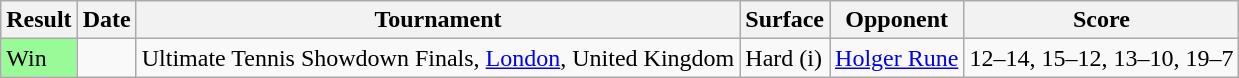<table class="wikitable">
<tr>
<th>Result</th>
<th>Date</th>
<th>Tournament</th>
<th>Surface</th>
<th>Opponent</th>
<th class="unsortable">Score</th>
</tr>
<tr>
<td bgcolor=98FB98>Win</td>
<td><a href='#'></a></td>
<td>Ultimate Tennis Showdown Finals, <a href='#'>London</a>, United Kingdom</td>
<td>Hard (i)</td>
<td> <a href='#'>Holger Rune</a></td>
<td>12–14, 15–12, 13–10, 19–7</td>
</tr>
</table>
